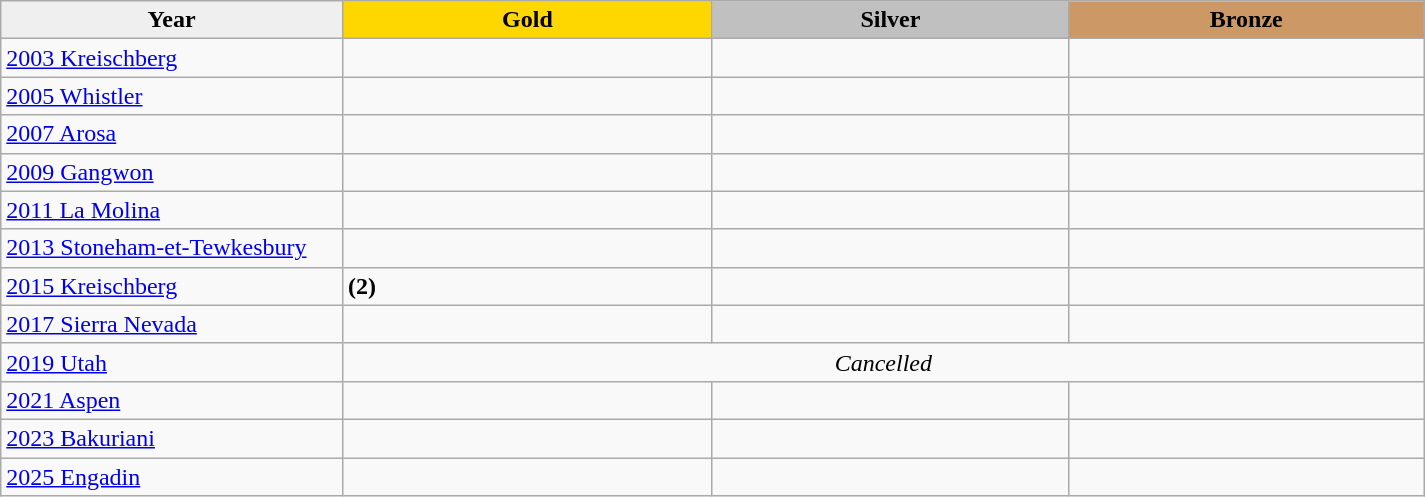<table class="wikitable sortable" style="width:950px;">
<tr>
<th style="width:24%; background:#efefef;">Year</th>
<th style="width:26%; background:gold">Gold</th>
<th style="width:25%; background:silver">Silver</th>
<th style="width:25%; background:#CC9966">Bronze</th>
</tr>
<tr>
<td><a href='#'>2003 Kreischberg</a></td>
<td></td>
<td></td>
<td></td>
</tr>
<tr>
<td><a href='#'>2005 Whistler</a></td>
<td></td>
<td></td>
<td></td>
</tr>
<tr>
<td><a href='#'>2007 Arosa</a></td>
<td></td>
<td></td>
<td></td>
</tr>
<tr>
<td><a href='#'>2009 Gangwon</a></td>
<td></td>
<td></td>
<td></td>
</tr>
<tr>
<td><a href='#'>2011 La Molina</a></td>
<td></td>
<td></td>
<td></td>
</tr>
<tr>
<td><a href='#'>2013 Stoneham-et-Tewkesbury</a></td>
<td></td>
<td></td>
<td></td>
</tr>
<tr>
<td><a href='#'>2015 Kreischberg</a></td>
<td> <strong>(2)</strong></td>
<td></td>
<td></td>
</tr>
<tr>
<td><a href='#'>2017 Sierra Nevada</a></td>
<td></td>
<td></td>
<td></td>
</tr>
<tr>
<td><a href='#'>2019 Utah</a></td>
<td colspan=3 align=center><em>Cancelled</em></td>
</tr>
<tr>
<td><a href='#'>2021 Aspen</a></td>
<td></td>
<td></td>
<td></td>
</tr>
<tr>
<td><a href='#'>2023 Bakuriani</a></td>
<td></td>
<td></td>
<td></td>
</tr>
<tr>
<td><a href='#'>2025 Engadin</a></td>
<td></td>
<td></td>
<td></td>
</tr>
</table>
